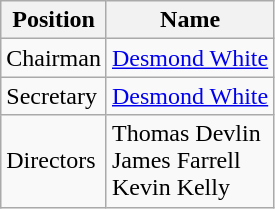<table class="wikitable">
<tr>
<th>Position</th>
<th>Name</th>
</tr>
<tr>
<td>Chairman</td>
<td><a href='#'>Desmond White</a></td>
</tr>
<tr>
<td>Secretary</td>
<td><a href='#'>Desmond White</a></td>
</tr>
<tr>
<td>Directors</td>
<td>Thomas Devlin<br>James Farrell<br>Kevin Kelly</td>
</tr>
</table>
